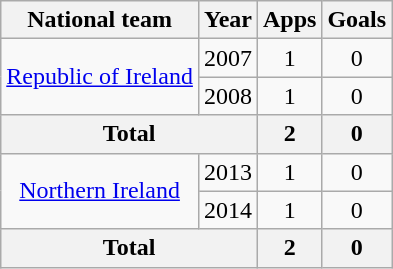<table class=wikitable style=text-align:center>
<tr>
<th>National team</th>
<th>Year</th>
<th>Apps</th>
<th>Goals</th>
</tr>
<tr>
<td rowspan=2><a href='#'>Republic of Ireland</a></td>
<td>2007</td>
<td>1</td>
<td>0</td>
</tr>
<tr>
<td>2008</td>
<td>1</td>
<td>0</td>
</tr>
<tr>
<th colspan=2>Total</th>
<th>2</th>
<th>0</th>
</tr>
<tr>
<td rowspan=2><a href='#'>Northern Ireland</a></td>
<td>2013</td>
<td>1</td>
<td>0</td>
</tr>
<tr>
<td>2014</td>
<td>1</td>
<td>0</td>
</tr>
<tr>
<th colspan=2>Total</th>
<th>2</th>
<th>0</th>
</tr>
</table>
